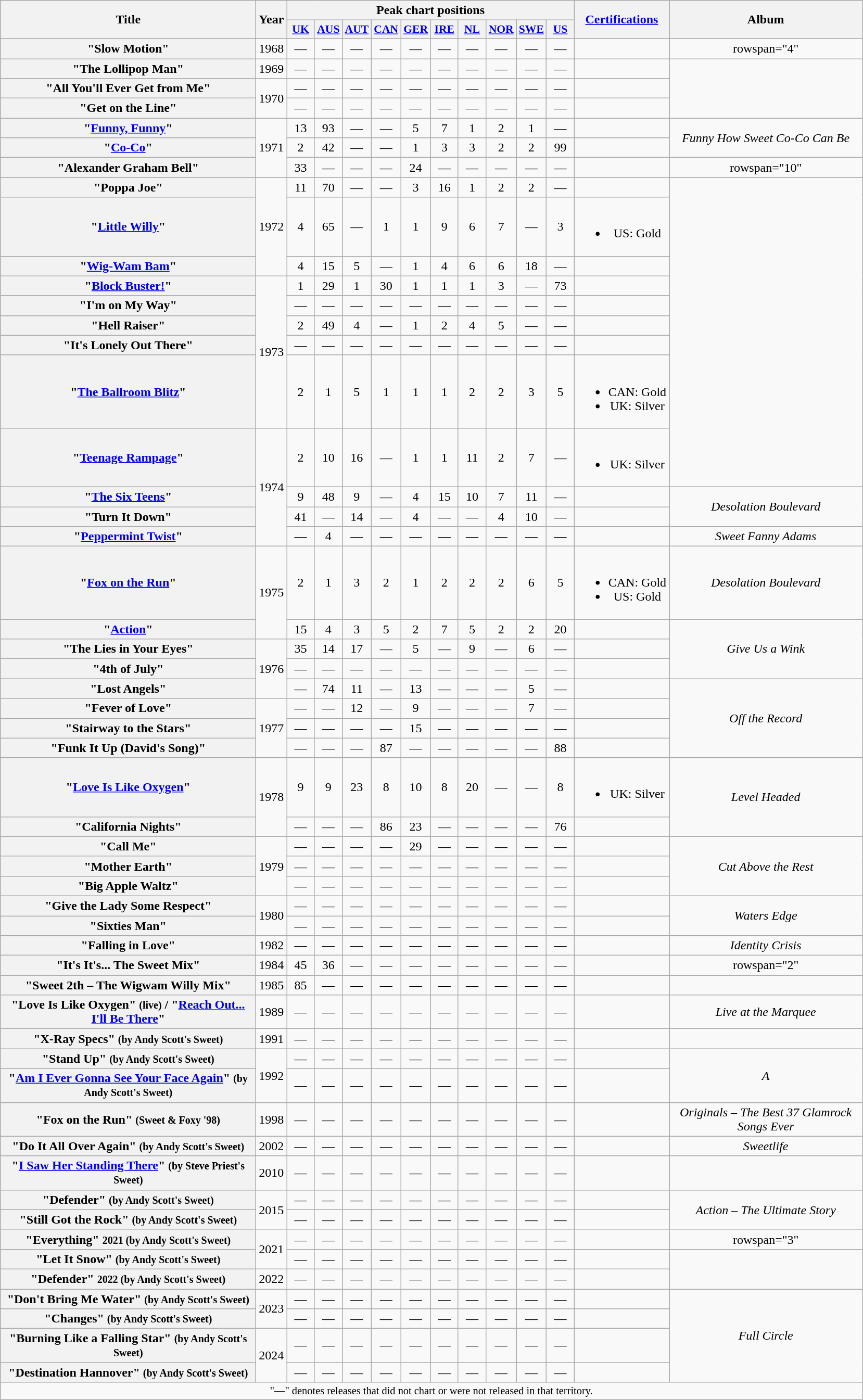<table class="wikitable plainrowheaders" style="text-align:center;">
<tr>
<th rowspan="2" scope="col" style="width:20em;">Title</th>
<th rowspan="2" scope="col" style="width:2em;">Year</th>
<th colspan="10">Peak chart positions</th>
<th rowspan="2"><a href='#'>Certifications</a></th>
<th rowspan="2" style="width:15em;">Album</th>
</tr>
<tr>
<th scope="col" style="width:2em;font-size:90%;"><a href='#'>UK</a><br></th>
<th scope="col" style="width:2em;font-size:90%;"><a href='#'>AUS</a><br></th>
<th scope="col" style="width:2em;font-size:90%;"><a href='#'>AUT</a><br></th>
<th scope="col" style="width:2em;font-size:90%;"><a href='#'>CAN</a><br></th>
<th scope="col" style="width:2em;font-size:90%;"><a href='#'>GER</a><br></th>
<th scope="col" style="width:2em;font-size:90%;"><a href='#'>IRE</a><br></th>
<th scope="col" style="width:2em;font-size:90%;"><a href='#'>NL</a><br></th>
<th scope="col" style="width:2em;font-size:90%;"><a href='#'>NOR</a><br></th>
<th scope="col" style="width:2em;font-size:90%;"><a href='#'>SWE</a><br></th>
<th scope="col" style="width:2em;font-size:90%;"><a href='#'>US</a><br></th>
</tr>
<tr>
<th scope="row">"Slow Motion"</th>
<td>1968</td>
<td>—</td>
<td>—</td>
<td>—</td>
<td>—</td>
<td>—</td>
<td>—</td>
<td>—</td>
<td>—</td>
<td>—</td>
<td>—</td>
<td></td>
<td>rowspan="4" </td>
</tr>
<tr>
<th scope="row">"The Lollipop Man"</th>
<td>1969</td>
<td>—</td>
<td>—</td>
<td>—</td>
<td>—</td>
<td>—</td>
<td>—</td>
<td>—</td>
<td>—</td>
<td>—</td>
<td>—</td>
<td></td>
</tr>
<tr>
<th scope="row">"All You'll Ever Get from Me"</th>
<td rowspan="2">1970</td>
<td>—</td>
<td>—</td>
<td>—</td>
<td>—</td>
<td>—</td>
<td>—</td>
<td>—</td>
<td>—</td>
<td>—</td>
<td>—</td>
<td></td>
</tr>
<tr>
<th scope="row">"Get on the Line"</th>
<td>—</td>
<td>—</td>
<td>—</td>
<td>—</td>
<td>—</td>
<td>—</td>
<td>—</td>
<td>—</td>
<td>—</td>
<td>—</td>
<td></td>
</tr>
<tr>
<th scope="row">"<a href='#'>Funny, Funny</a>"</th>
<td rowspan="3">1971</td>
<td>13</td>
<td>93</td>
<td>—</td>
<td>—</td>
<td>5</td>
<td>7</td>
<td>1</td>
<td>2</td>
<td>1</td>
<td>—</td>
<td></td>
<td rowspan="2"><em>Funny How Sweet Co-Co Can Be</em></td>
</tr>
<tr>
<th scope="row">"<a href='#'>Co-Co</a>"</th>
<td>2</td>
<td>42</td>
<td>—</td>
<td>—</td>
<td>1</td>
<td>3</td>
<td>3</td>
<td>2</td>
<td>2</td>
<td>99</td>
<td></td>
</tr>
<tr>
<th scope="row">"Alexander Graham Bell"</th>
<td>33</td>
<td>—</td>
<td>—</td>
<td>—</td>
<td>24</td>
<td>—</td>
<td>—</td>
<td>—</td>
<td>—</td>
<td>—</td>
<td></td>
<td>rowspan="10" </td>
</tr>
<tr>
<th scope="row">"Poppa Joe"</th>
<td rowspan="3">1972</td>
<td>11</td>
<td>70</td>
<td>—</td>
<td>—</td>
<td>3</td>
<td>16</td>
<td>1</td>
<td>2</td>
<td>2</td>
<td>—</td>
<td></td>
</tr>
<tr>
<th scope="row">"<a href='#'>Little Willy</a>"</th>
<td>4</td>
<td>65</td>
<td>—</td>
<td>1</td>
<td>1</td>
<td>9</td>
<td>6</td>
<td>7</td>
<td>—</td>
<td>3</td>
<td><br><ul><li>US: Gold</li></ul></td>
</tr>
<tr>
<th scope="row">"<a href='#'>Wig-Wam Bam</a>"</th>
<td>4</td>
<td>15</td>
<td>5</td>
<td>—</td>
<td>1</td>
<td>4</td>
<td>6</td>
<td>6</td>
<td>18</td>
<td>—</td>
<td></td>
</tr>
<tr>
<th scope="row">"<a href='#'>Block Buster!</a>"</th>
<td rowspan="5">1973</td>
<td>1</td>
<td>29</td>
<td>1</td>
<td>30</td>
<td>1</td>
<td>1</td>
<td>1</td>
<td>3</td>
<td>—</td>
<td>73</td>
<td></td>
</tr>
<tr>
<th scope="row">"I'm on My Way" </th>
<td>—</td>
<td>—</td>
<td>—</td>
<td>—</td>
<td>—</td>
<td>—</td>
<td>—</td>
<td>—</td>
<td>—</td>
<td>—</td>
<td></td>
</tr>
<tr>
<th scope="row">"Hell Raiser"</th>
<td>2</td>
<td>49</td>
<td>4</td>
<td>—</td>
<td>1</td>
<td>2</td>
<td>4</td>
<td>5</td>
<td>—</td>
<td>—</td>
<td></td>
</tr>
<tr>
<th scope="row">"It's Lonely Out There" </th>
<td>—</td>
<td>—</td>
<td>—</td>
<td>—</td>
<td>—</td>
<td>—</td>
<td>—</td>
<td>—</td>
<td>—</td>
<td>—</td>
<td></td>
</tr>
<tr>
<th scope="row">"<a href='#'>The Ballroom Blitz</a>"</th>
<td>2</td>
<td>1</td>
<td>5</td>
<td>1</td>
<td>1</td>
<td>1</td>
<td>2</td>
<td>2</td>
<td>3</td>
<td>5</td>
<td><br><ul><li>CAN: Gold</li><li>UK: Silver</li></ul></td>
</tr>
<tr>
<th scope="row">"<a href='#'>Teenage Rampage</a>"</th>
<td rowspan="4">1974</td>
<td>2</td>
<td>10</td>
<td>16</td>
<td>—</td>
<td>1</td>
<td>1</td>
<td>11</td>
<td>2</td>
<td>7</td>
<td>—</td>
<td><br><ul><li>UK: Silver</li></ul></td>
</tr>
<tr>
<th scope="row">"<a href='#'>The Six Teens</a>"</th>
<td>9</td>
<td>48</td>
<td>9</td>
<td>—</td>
<td>4</td>
<td>15</td>
<td>10</td>
<td>7</td>
<td>11</td>
<td>—</td>
<td></td>
<td rowspan="2"><em>Desolation Boulevard</em></td>
</tr>
<tr>
<th scope="row">"Turn It Down"</th>
<td>41</td>
<td>—</td>
<td>14</td>
<td>—</td>
<td>4</td>
<td>—</td>
<td>—</td>
<td>4</td>
<td>10</td>
<td>—</td>
<td></td>
</tr>
<tr>
<th scope="row">"<a href='#'>Peppermint Twist</a>" </th>
<td>—</td>
<td>4</td>
<td>—</td>
<td>—</td>
<td>—</td>
<td>—</td>
<td>—</td>
<td>—</td>
<td>—</td>
<td>—</td>
<td></td>
<td><em>Sweet Fanny Adams</em></td>
</tr>
<tr>
<th scope="row">"<a href='#'>Fox on the Run</a>"</th>
<td rowspan="2">1975</td>
<td>2</td>
<td>1</td>
<td>3</td>
<td>2</td>
<td>1</td>
<td>2</td>
<td>2</td>
<td>2</td>
<td>6</td>
<td>5</td>
<td><br><ul><li>CAN: Gold</li><li>US: Gold</li></ul></td>
<td><em>Desolation Boulevard</em></td>
</tr>
<tr>
<th scope="row">"<a href='#'>Action</a>"</th>
<td>15</td>
<td>4</td>
<td>3</td>
<td>5</td>
<td>2</td>
<td>7</td>
<td>5</td>
<td>2</td>
<td>2</td>
<td>20</td>
<td></td>
<td rowspan="3"><em>Give Us a Wink</em></td>
</tr>
<tr>
<th scope="row">"The Lies in Your Eyes"</th>
<td rowspan="3">1976</td>
<td>35</td>
<td>14</td>
<td>17</td>
<td>—</td>
<td>5</td>
<td>—</td>
<td>9</td>
<td>—</td>
<td>6</td>
<td>—</td>
<td></td>
</tr>
<tr>
<th scope="row">"4th of July" </th>
<td>—</td>
<td>—</td>
<td>—</td>
<td>—</td>
<td>—</td>
<td>—</td>
<td>—</td>
<td>—</td>
<td>—</td>
<td>—</td>
<td></td>
</tr>
<tr>
<th scope="row">"Lost Angels"</th>
<td>—</td>
<td>74</td>
<td>11</td>
<td>—</td>
<td>13</td>
<td>—</td>
<td>—</td>
<td>—</td>
<td>5</td>
<td>—</td>
<td></td>
<td rowspan="4"><em>Off the Record</em></td>
</tr>
<tr>
<th scope="row">"Fever of Love"</th>
<td rowspan="3">1977</td>
<td>—</td>
<td>—</td>
<td>12</td>
<td>—</td>
<td>9</td>
<td>—</td>
<td>—</td>
<td>—</td>
<td>7</td>
<td>—</td>
<td></td>
</tr>
<tr>
<th scope="row">"Stairway to the Stars"</th>
<td>—</td>
<td>—</td>
<td>—</td>
<td>—</td>
<td>15</td>
<td>—</td>
<td>—</td>
<td>—</td>
<td>—</td>
<td>—</td>
<td></td>
</tr>
<tr>
<th scope="row">"Funk It Up (David's Song)" </th>
<td>—</td>
<td>—</td>
<td>—</td>
<td>87</td>
<td>—</td>
<td>—</td>
<td>—</td>
<td>—</td>
<td>—</td>
<td>88</td>
<td></td>
</tr>
<tr>
<th scope="row">"<a href='#'>Love Is Like Oxygen</a>"</th>
<td rowspan="2">1978</td>
<td>9</td>
<td>9</td>
<td>23</td>
<td>8</td>
<td>10</td>
<td>8</td>
<td>20</td>
<td>—</td>
<td>—</td>
<td>8</td>
<td><br><ul><li>UK: Silver</li></ul></td>
<td rowspan="2"><em>Level Headed</em></td>
</tr>
<tr>
<th scope="row">"California Nights" </th>
<td>—</td>
<td>—</td>
<td>—</td>
<td>86</td>
<td>23</td>
<td>—</td>
<td>—</td>
<td>—</td>
<td>—</td>
<td>76</td>
<td></td>
</tr>
<tr>
<th scope="row">"Call Me"</th>
<td rowspan="3">1979</td>
<td>—</td>
<td>—</td>
<td>—</td>
<td>—</td>
<td>29</td>
<td>—</td>
<td>—</td>
<td>—</td>
<td>—</td>
<td>—</td>
<td></td>
<td rowspan="3"><em>Cut Above the Rest</em></td>
</tr>
<tr>
<th scope="row">"Mother Earth" </th>
<td>—</td>
<td>—</td>
<td>—</td>
<td>—</td>
<td>—</td>
<td>—</td>
<td>—</td>
<td>—</td>
<td>—</td>
<td>—</td>
<td></td>
</tr>
<tr>
<th scope="row">"Big Apple Waltz"</th>
<td>—</td>
<td>—</td>
<td>—</td>
<td>—</td>
<td>—</td>
<td>—</td>
<td>—</td>
<td>—</td>
<td>—</td>
<td>—</td>
<td></td>
</tr>
<tr>
<th scope="row">"Give the Lady Some Respect"</th>
<td rowspan="2">1980</td>
<td>—</td>
<td>—</td>
<td>—</td>
<td>—</td>
<td>—</td>
<td>—</td>
<td>—</td>
<td>—</td>
<td>—</td>
<td>—</td>
<td></td>
<td rowspan="2"><em>Waters Edge</em></td>
</tr>
<tr>
<th scope="row">"Sixties Man"</th>
<td>—</td>
<td>—</td>
<td>—</td>
<td>—</td>
<td>—</td>
<td>—</td>
<td>—</td>
<td>—</td>
<td>—</td>
<td>—</td>
<td></td>
</tr>
<tr>
<th scope="row">"Falling in Love" </th>
<td>1982</td>
<td>—</td>
<td>—</td>
<td>—</td>
<td>—</td>
<td>—</td>
<td>—</td>
<td>—</td>
<td>—</td>
<td>—</td>
<td>—</td>
<td></td>
<td><em>Identity Crisis</em></td>
</tr>
<tr>
<th scope="row">"It's It's... The Sweet Mix"</th>
<td>1984</td>
<td>45</td>
<td>36</td>
<td>—</td>
<td>—</td>
<td>—</td>
<td>—</td>
<td>—</td>
<td>—</td>
<td>—</td>
<td>—</td>
<td></td>
<td>rowspan="2" </td>
</tr>
<tr>
<th scope="row">"Sweet 2th – The Wigwam Willy Mix"</th>
<td>1985</td>
<td>85</td>
<td>—</td>
<td>—</td>
<td>—</td>
<td>—</td>
<td>—</td>
<td>—</td>
<td>—</td>
<td>—</td>
<td>—</td>
<td></td>
</tr>
<tr>
<th scope="row">"Love Is Like Oxygen" <small>(live)</small> / "<a href='#'>Reach Out... I'll Be There</a>" </th>
<td>1989</td>
<td>—</td>
<td>—</td>
<td>—</td>
<td>—</td>
<td>—</td>
<td>—</td>
<td>—</td>
<td>—</td>
<td>—</td>
<td>—</td>
<td></td>
<td><em>Live at the Marquee</em></td>
</tr>
<tr>
<th scope="row">"X-Ray Specs" <small>(by Andy Scott's Sweet)</small> </th>
<td>1991</td>
<td>—</td>
<td>—</td>
<td>—</td>
<td>—</td>
<td>—</td>
<td>—</td>
<td>—</td>
<td>—</td>
<td>—</td>
<td>—</td>
<td></td>
<td></td>
</tr>
<tr>
<th scope="row">"Stand Up" <small>(by Andy Scott's Sweet)</small> </th>
<td rowspan="2">1992</td>
<td>—</td>
<td>—</td>
<td>—</td>
<td>—</td>
<td>—</td>
<td>—</td>
<td>—</td>
<td>—</td>
<td>—</td>
<td>—</td>
<td></td>
<td rowspan="2"><em>A</em></td>
</tr>
<tr>
<th scope="row">"<a href='#'>Am I Ever Gonna See Your Face Again</a>" <small>(by Andy Scott's Sweet)</small> </th>
<td>—</td>
<td>—</td>
<td>—</td>
<td>—</td>
<td>—</td>
<td>—</td>
<td>—</td>
<td>—</td>
<td>—</td>
<td>—</td>
<td></td>
</tr>
<tr>
<th scope="row">"Fox on the Run" <small>(Sweet & Foxy '98)</small></th>
<td>1998</td>
<td>—</td>
<td>—</td>
<td>—</td>
<td>—</td>
<td>—</td>
<td>—</td>
<td>—</td>
<td>—</td>
<td>—</td>
<td>—</td>
<td></td>
<td><em>Originals – The Best 37 Glamrock Songs Ever</em></td>
</tr>
<tr>
<th scope="row">"Do It All Over Again" <small>(by Andy Scott's Sweet)</small></th>
<td>2002</td>
<td>—</td>
<td>—</td>
<td>—</td>
<td>—</td>
<td>—</td>
<td>—</td>
<td>—</td>
<td>—</td>
<td>—</td>
<td>—</td>
<td></td>
<td><em>Sweetlife</em></td>
</tr>
<tr>
<th scope="row">"<a href='#'>I Saw Her Standing There</a>" <small>(by Steve Priest's Sweet)</small></th>
<td>2010</td>
<td>—</td>
<td>—</td>
<td>—</td>
<td>—</td>
<td>—</td>
<td>—</td>
<td>—</td>
<td>—</td>
<td>—</td>
<td>—</td>
<td></td>
<td></td>
</tr>
<tr>
<th scope="row">"Defender" <small>(by Andy Scott's Sweet)</small></th>
<td rowspan="2">2015</td>
<td>—</td>
<td>—</td>
<td>—</td>
<td>—</td>
<td>—</td>
<td>—</td>
<td>—</td>
<td>—</td>
<td>—</td>
<td>—</td>
<td></td>
<td rowspan="2"><em>Action – The Ultimate Story</em></td>
</tr>
<tr>
<th scope="row">"Still Got the Rock" <small>(by Andy Scott's Sweet)</small></th>
<td>—</td>
<td>—</td>
<td>—</td>
<td>—</td>
<td>—</td>
<td>—</td>
<td>—</td>
<td>—</td>
<td>—</td>
<td>—</td>
<td></td>
</tr>
<tr>
<th scope="row">"Everything" <small>2021 (by Andy Scott's Sweet)</small></th>
<td rowspan="2">2021</td>
<td>—</td>
<td>—</td>
<td>—</td>
<td>—</td>
<td>—</td>
<td>—</td>
<td>—</td>
<td>—</td>
<td>—</td>
<td>—</td>
<td></td>
<td>rowspan="3" </td>
</tr>
<tr>
<th scope="row">"Let It Snow" <small>(by Andy Scott's Sweet)</small></th>
<td>—</td>
<td>—</td>
<td>—</td>
<td>—</td>
<td>—</td>
<td>—</td>
<td>—</td>
<td>—</td>
<td>—</td>
<td>—</td>
<td></td>
</tr>
<tr>
<th scope="row">"Defender" <small>2022 (by Andy Scott's Sweet)</small></th>
<td>2022</td>
<td>—</td>
<td>—</td>
<td>—</td>
<td>—</td>
<td>—</td>
<td>—</td>
<td>—</td>
<td>—</td>
<td>—</td>
<td>—</td>
<td></td>
</tr>
<tr>
<th scope="row">"Don't Bring Me Water" <small>(by Andy Scott's Sweet)</small></th>
<td rowspan="2">2023</td>
<td>—</td>
<td>—</td>
<td>—</td>
<td>—</td>
<td>—</td>
<td>—</td>
<td>—</td>
<td>—</td>
<td>—</td>
<td>—</td>
<td></td>
<td rowspan="4"><em>Full Circle</em></td>
</tr>
<tr>
<th scope="row">"Changes" <small>(by Andy Scott's Sweet)</small></th>
<td>—</td>
<td>—</td>
<td>—</td>
<td>—</td>
<td>—</td>
<td>—</td>
<td>—</td>
<td>—</td>
<td>—</td>
<td>—</td>
<td></td>
</tr>
<tr>
<th scope="row">"Burning Like a Falling Star" <small>(by Andy Scott's Sweet)</small></th>
<td rowspan="2">2024</td>
<td>—</td>
<td>—</td>
<td>—</td>
<td>—</td>
<td>—</td>
<td>—</td>
<td>—</td>
<td>—</td>
<td>—</td>
<td>—</td>
<td></td>
</tr>
<tr>
<th scope="row">"Destination Hannover" <small>(by Andy Scott's Sweet)</small></th>
<td>—</td>
<td>—</td>
<td>—</td>
<td>—</td>
<td>—</td>
<td>—</td>
<td>—</td>
<td>—</td>
<td>—</td>
<td>—</td>
</tr>
<tr>
<td colspan="15" style="font-size:85%">"—" denotes releases that did not chart or were not released in that territory.</td>
</tr>
</table>
